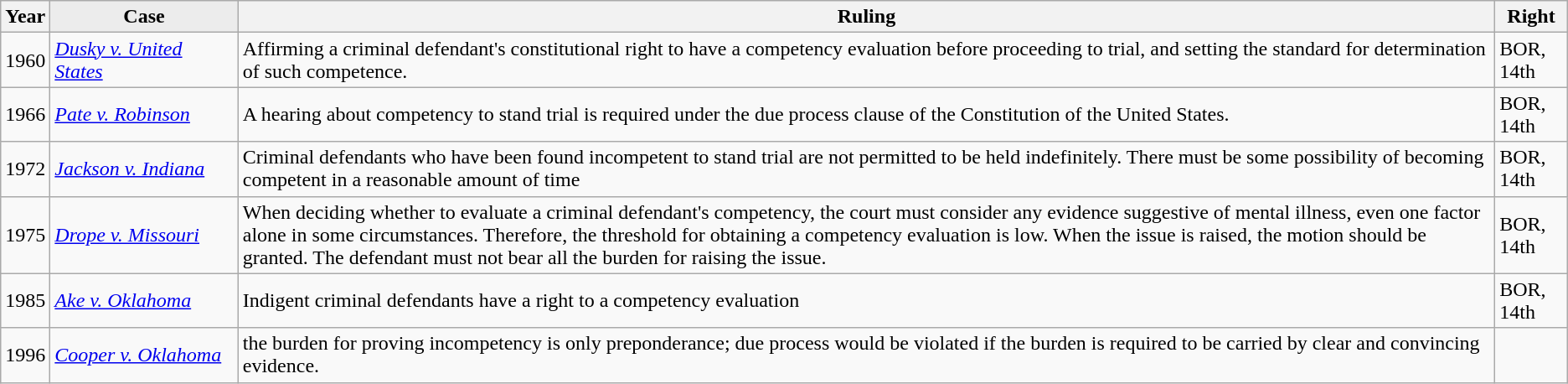<table class="wikitable">
<tr>
<th>Year</th>
<th style="background: #ececec; width:12%">Case</th>
<th>Ruling</th>
<th>Right</th>
</tr>
<tr>
<td>1960</td>
<td><em><a href='#'>Dusky v. United States</a></em></td>
<td>Affirming a criminal defendant's constitutional right to have a competency evaluation before proceeding to trial, and setting the standard for determination of such competence.</td>
<td>BOR, 14th</td>
</tr>
<tr>
<td>1966</td>
<td><em><a href='#'>Pate v. Robinson</a></em></td>
<td>A hearing about competency to stand trial is required under the due process clause of the Constitution of the United States.</td>
<td>BOR, 14th</td>
</tr>
<tr>
<td>1972</td>
<td><em><a href='#'>Jackson v. Indiana</a></em></td>
<td>Criminal defendants who have been found incompetent to stand trial are not permitted to be held indefinitely. There must be some possibility of becoming competent in a reasonable amount of time</td>
<td>BOR, 14th</td>
</tr>
<tr>
<td>1975</td>
<td><em><a href='#'>Drope v. Missouri</a></em></td>
<td>When deciding whether to evaluate a criminal defendant's competency, the court must consider any evidence suggestive of mental illness, even one factor alone in some circumstances. Therefore, the threshold for obtaining a competency evaluation is low. When the issue is raised, the motion should be granted. The defendant must not bear all the burden for raising the issue.</td>
<td>BOR, 14th</td>
</tr>
<tr>
<td>1985</td>
<td><em><a href='#'>Ake v. Oklahoma</a></em></td>
<td>Indigent criminal defendants have a right to a competency evaluation</td>
<td>BOR, 14th</td>
</tr>
<tr>
<td>1996</td>
<td><em><a href='#'>Cooper v. Oklahoma</a></em></td>
<td>the burden for proving incompetency is only preponderance; due process would be violated if the burden is required to be carried by clear and convincing evidence.</td>
<td BOR, 14th></td>
</tr>
</table>
